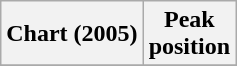<table class="wikitable plainrowheaders" style="text-align:center">
<tr>
<th scope="col">Chart (2005)</th>
<th scope="col">Peak<br>position</th>
</tr>
<tr>
</tr>
</table>
